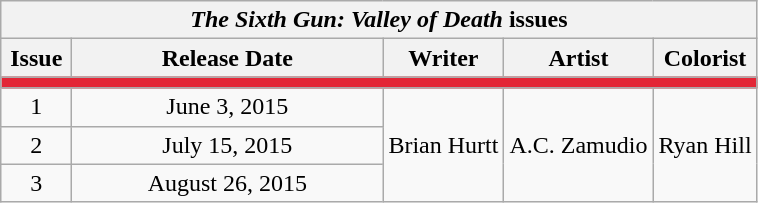<table class="wikitable mw-collapsible mw-collapsed" style="text-align: center">
<tr>
<th colspan=5><em>The Sixth Gun: Valley of Death</em> issues</th>
</tr>
<tr>
<th width="40px">Issue</th>
<th width="200px">Release Date</th>
<th>Writer</th>
<th>Artist</th>
<th>Colorist</th>
</tr>
<tr>
<td colspan=5 style=background:#e32636;></td>
</tr>
<tr>
<td>1</td>
<td>June 3, 2015</td>
<td rowspan=3>Brian Hurtt</td>
<td rowspan=3>A.C. Zamudio</td>
<td rowspan=3>Ryan Hill</td>
</tr>
<tr>
<td>2</td>
<td>July 15, 2015</td>
</tr>
<tr>
<td>3</td>
<td>August 26, 2015</td>
</tr>
</table>
